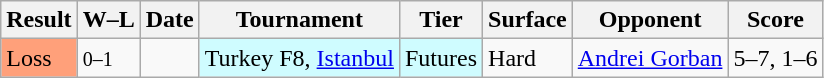<table class="sortable wikitable">
<tr>
<th>Result</th>
<th class="unsortable">W–L</th>
<th>Date</th>
<th>Tournament</th>
<th>Tier</th>
<th>Surface</th>
<th>Opponent</th>
<th class="unsortable">Score</th>
</tr>
<tr>
<td bgcolor=FFA07A>Loss</td>
<td><small>0–1</small></td>
<td></td>
<td style="background:#cffcff;">Turkey F8, <a href='#'>Istanbul</a></td>
<td style="background:#cffcff;">Futures</td>
<td>Hard</td>
<td> <a href='#'>Andrei Gorban</a></td>
<td>5–7, 1–6</td>
</tr>
</table>
